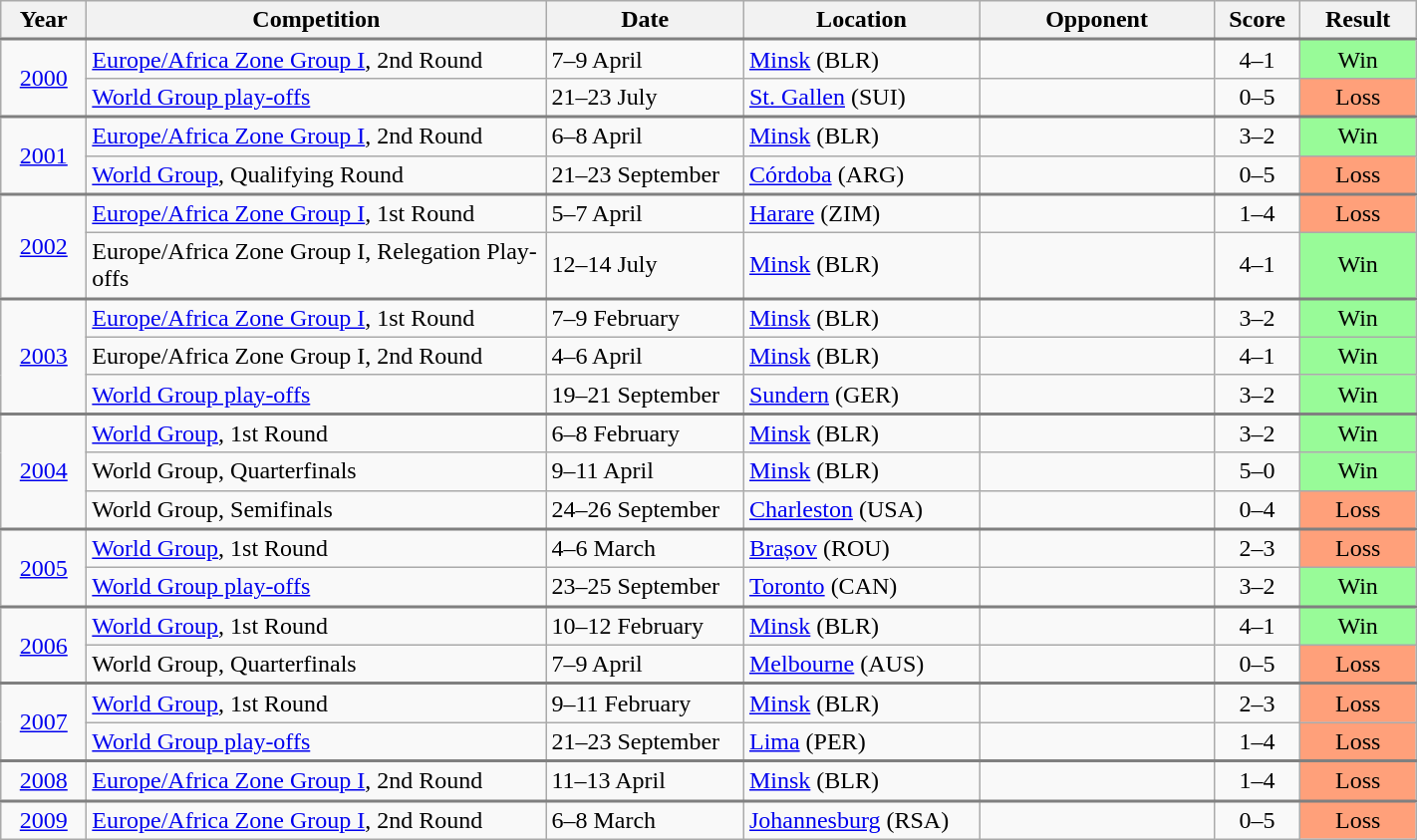<table class="wikitable collapsible collapsed">
<tr>
<th width="50">Year</th>
<th width="300">Competition</th>
<th width="125">Date</th>
<th width="150">Location</th>
<th width="150">Opponent</th>
<th width="50">Score</th>
<th width="70">Result</th>
</tr>
<tr style="border-top:2px solid gray;">
<td align="center" rowspan="2"><a href='#'>2000</a></td>
<td><a href='#'>Europe/Africa Zone Group I</a>, 2nd Round</td>
<td>7–9 April</td>
<td><a href='#'>Minsk</a> (BLR)</td>
<td></td>
<td align="center">4–1</td>
<td align="center" bgcolor="#98FB98">Win</td>
</tr>
<tr>
<td><a href='#'>World Group play-offs</a></td>
<td>21–23 July</td>
<td><a href='#'>St. Gallen</a> (SUI)</td>
<td></td>
<td align="center">0–5</td>
<td align="center" bgcolor="#FFA07A">Loss</td>
</tr>
<tr style="border-top:2px solid gray;">
<td align="center" rowspan="2"><a href='#'>2001</a></td>
<td><a href='#'>Europe/Africa Zone Group I</a>, 2nd Round</td>
<td>6–8 April</td>
<td><a href='#'>Minsk</a> (BLR)</td>
<td></td>
<td align="center">3–2</td>
<td align="center" bgcolor="98FB98">Win</td>
</tr>
<tr>
<td><a href='#'>World Group</a>, Qualifying Round</td>
<td>21–23 September</td>
<td><a href='#'>Córdoba</a> (ARG)</td>
<td></td>
<td align="center">0–5</td>
<td align="center" bgcolor="FFA07A">Loss</td>
</tr>
<tr style="border-top:2px solid gray;">
<td align="center" rowspan="2"><a href='#'>2002</a></td>
<td><a href='#'>Europe/Africa Zone Group I</a>, 1st Round</td>
<td>5–7 April</td>
<td><a href='#'>Harare</a> (ZIM)</td>
<td></td>
<td align="center">1–4</td>
<td align="center" bgcolor="#FFA07A">Loss</td>
</tr>
<tr>
<td>Europe/Africa Zone Group I, Relegation Play-offs</td>
<td>12–14 July</td>
<td><a href='#'>Minsk</a> (BLR)</td>
<td></td>
<td align="center">4–1</td>
<td align="center" bgcolor="#98FB98">Win</td>
</tr>
<tr style="border-top:2px solid gray;">
<td align="center" rowspan="3"><a href='#'>2003</a></td>
<td><a href='#'>Europe/Africa Zone Group I</a>, 1st Round</td>
<td>7–9 February</td>
<td><a href='#'>Minsk</a> (BLR)</td>
<td></td>
<td align="center">3–2</td>
<td align="center" bgcolor="98FB98">Win</td>
</tr>
<tr>
<td>Europe/Africa Zone Group I, 2nd Round</td>
<td>4–6 April</td>
<td><a href='#'>Minsk</a> (BLR)</td>
<td></td>
<td align="center">4–1</td>
<td align="center" bgcolor="98FB98">Win</td>
</tr>
<tr>
<td><a href='#'>World Group play-offs</a></td>
<td>19–21 September</td>
<td><a href='#'>Sundern</a> (GER)</td>
<td></td>
<td align="center">3–2</td>
<td align="center" bgcolor="98FB98">Win</td>
</tr>
<tr style="border-top:2px solid gray;">
<td align="center" rowspan="3"><a href='#'>2004</a></td>
<td><a href='#'>World Group</a>, 1st Round</td>
<td>6–8 February</td>
<td><a href='#'>Minsk</a> (BLR)</td>
<td></td>
<td align="center">3–2</td>
<td align="center" bgcolor="#98FB98">Win</td>
</tr>
<tr>
<td>World Group, Quarterfinals</td>
<td>9–11 April</td>
<td><a href='#'>Minsk</a> (BLR)</td>
<td></td>
<td align="center">5–0</td>
<td align="center" bgcolor="98FB98">Win</td>
</tr>
<tr>
<td>World Group, Semifinals</td>
<td>24–26 September</td>
<td><a href='#'>Charleston</a> (USA)</td>
<td></td>
<td align="center">0–4</td>
<td align="center" bgcolor="FFA07A">Loss</td>
</tr>
<tr style="border-top:2px solid gray;">
<td align="center" rowspan="2"><a href='#'>2005</a></td>
<td><a href='#'>World Group</a>, 1st Round</td>
<td>4–6 March</td>
<td><a href='#'>Brașov</a> (ROU)</td>
<td></td>
<td align="center">2–3</td>
<td align="center" bgcolor="FFA07A">Loss</td>
</tr>
<tr>
<td><a href='#'>World Group play-offs</a></td>
<td>23–25 September</td>
<td><a href='#'>Toronto</a> (CAN)</td>
<td></td>
<td align="center">3–2</td>
<td align="center" bgcolor="98FB98">Win</td>
</tr>
<tr style="border-top:2px solid gray;">
<td align="center" rowspan="2"><a href='#'>2006</a></td>
<td><a href='#'>World Group</a>, 1st Round</td>
<td>10–12 February</td>
<td><a href='#'>Minsk</a> (BLR)</td>
<td></td>
<td align="center">4–1</td>
<td align="center" bgcolor="#98FB98">Win</td>
</tr>
<tr>
<td>World Group, Quarterfinals</td>
<td>7–9 April</td>
<td><a href='#'>Melbourne</a> (AUS)</td>
<td></td>
<td align="center">0–5</td>
<td align="center" bgcolor="#FFA07A">Loss</td>
</tr>
<tr style="border-top:2px solid gray;">
<td align="center" rowspan="2"><a href='#'>2007</a></td>
<td><a href='#'>World Group</a>, 1st Round</td>
<td>9–11 February</td>
<td><a href='#'>Minsk</a> (BLR)</td>
<td></td>
<td align="center">2–3</td>
<td align="center" bgcolor="#FFA07A">Loss</td>
</tr>
<tr>
<td><a href='#'>World Group play-offs</a></td>
<td>21–23 September</td>
<td><a href='#'>Lima</a> (PER)</td>
<td></td>
<td align="center">1–4</td>
<td align="center" bgcolor="#FFA07A">Loss</td>
</tr>
<tr style="border-top:2px solid gray;">
<td align="center"><a href='#'>2008</a></td>
<td><a href='#'>Europe/Africa Zone Group I</a>, 2nd Round</td>
<td>11–13 April</td>
<td><a href='#'>Minsk</a> (BLR)</td>
<td></td>
<td align="center">1–4</td>
<td align="center" bgcolor="#FFA07A">Loss</td>
</tr>
<tr style="border-top:2px solid gray;">
<td align="center"><a href='#'>2009</a></td>
<td><a href='#'>Europe/Africa Zone Group I</a>, 2nd Round</td>
<td>6–8 March</td>
<td><a href='#'>Johannesburg</a> (RSA)</td>
<td></td>
<td align="center">0–5</td>
<td align="center" bgcolor="#FFA07A">Loss</td>
</tr>
</table>
